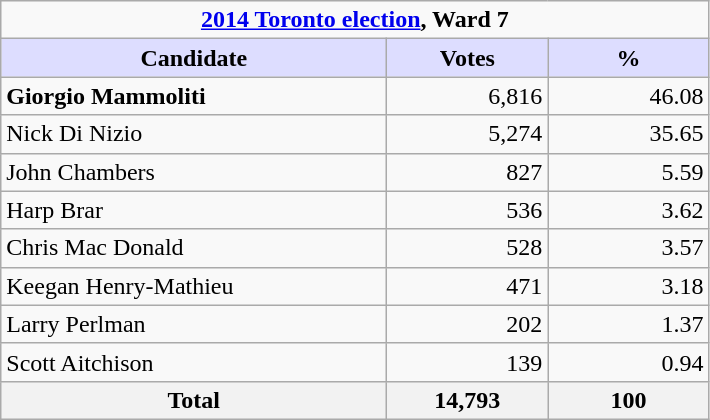<table class="wikitable">
<tr>
<td colspan="3" style="text-align:center;"><strong><a href='#'>2014 Toronto election</a>, Ward 7</strong></td>
</tr>
<tr>
<th style="background:#ddf; width:250px;">Candidate</th>
<th style="background:#ddf; width:100px;">Votes</th>
<th style="background:#ddf; width:100px;">%</th>
</tr>
<tr>
<td><strong>Giorgio Mammoliti</strong></td>
<td align="right">6,816</td>
<td align="right">46.08</td>
</tr>
<tr>
<td>Nick Di Nizio</td>
<td align="right">5,274</td>
<td align="right">35.65</td>
</tr>
<tr>
<td>John Chambers</td>
<td align="right">827</td>
<td align="right">5.59</td>
</tr>
<tr>
<td>Harp Brar</td>
<td align="right">536</td>
<td align="right">3.62</td>
</tr>
<tr>
<td>Chris Mac Donald</td>
<td align="right">528</td>
<td align="right">3.57</td>
</tr>
<tr>
<td>Keegan Henry-Mathieu</td>
<td align="right">471</td>
<td align="right">3.18</td>
</tr>
<tr>
<td>Larry Perlman</td>
<td align="right">202</td>
<td align="right">1.37</td>
</tr>
<tr>
<td>Scott Aitchison</td>
<td align="right">139</td>
<td align="right">0.94</td>
</tr>
<tr>
<th>Total</th>
<th align="right">14,793</th>
<th align="right">100</th>
</tr>
</table>
